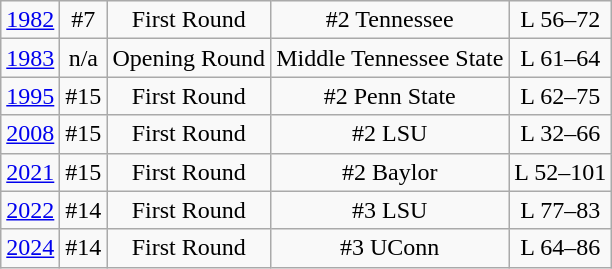<table class="wikitable" style="text-align:center;">
<tr>
<td><a href='#'>1982</a></td>
<td>#7</td>
<td>First Round</td>
<td>#2 Tennessee</td>
<td>L 56–72</td>
</tr>
<tr>
<td><a href='#'>1983</a></td>
<td>n/a</td>
<td>Opening Round</td>
<td>Middle Tennessee State</td>
<td>L 61–64</td>
</tr>
<tr>
<td><a href='#'>1995</a></td>
<td>#15</td>
<td>First Round</td>
<td>#2 Penn State</td>
<td>L 62–75</td>
</tr>
<tr>
<td><a href='#'>2008</a></td>
<td>#15</td>
<td>First Round</td>
<td>#2 LSU</td>
<td>L 32–66</td>
</tr>
<tr>
<td><a href='#'>2021</a></td>
<td>#15</td>
<td>First Round</td>
<td>#2 Baylor</td>
<td>L 52–101</td>
</tr>
<tr>
<td><a href='#'>2022</a></td>
<td>#14</td>
<td>First Round</td>
<td>#3 LSU</td>
<td>L 77–83</td>
</tr>
<tr>
<td><a href='#'>2024</a></td>
<td>#14</td>
<td>First Round</td>
<td>#3 UConn</td>
<td>L 64–86</td>
</tr>
</table>
